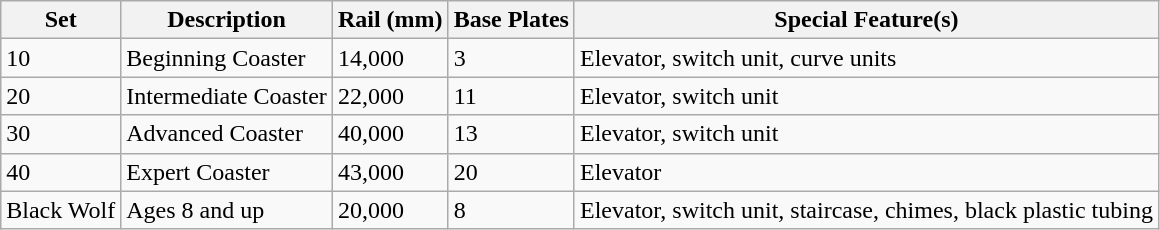<table class="wikitable sortable">
<tr>
<th>Set</th>
<th>Description</th>
<th>Rail (mm)</th>
<th>Base Plates</th>
<th>Special Feature(s)</th>
</tr>
<tr>
<td>10</td>
<td>Beginning Coaster</td>
<td>14,000</td>
<td>3</td>
<td>Elevator, switch unit, curve units</td>
</tr>
<tr>
<td>20</td>
<td>Intermediate Coaster</td>
<td>22,000</td>
<td>11</td>
<td>Elevator, switch unit</td>
</tr>
<tr>
<td>30</td>
<td>Advanced Coaster</td>
<td>40,000</td>
<td>13</td>
<td>Elevator, switch unit</td>
</tr>
<tr>
<td>40</td>
<td>Expert Coaster</td>
<td>43,000</td>
<td>20</td>
<td>Elevator</td>
</tr>
<tr>
<td>Black Wolf</td>
<td>Ages 8 and up</td>
<td>20,000</td>
<td>8</td>
<td>Elevator, switch unit, staircase, chimes, black plastic tubing</td>
</tr>
</table>
